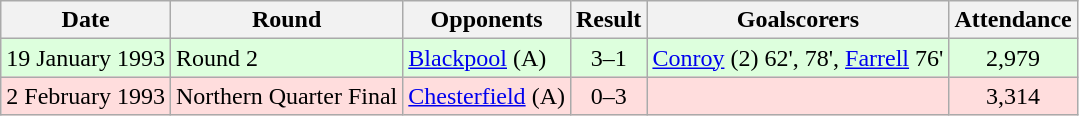<table class="wikitable">
<tr>
<th>Date</th>
<th>Round</th>
<th>Opponents</th>
<th>Result</th>
<th>Goalscorers</th>
<th>Attendance</th>
</tr>
<tr bgcolor="#ddffdd">
<td>19 January 1993</td>
<td>Round 2</td>
<td><a href='#'>Blackpool</a> (A)</td>
<td align="center">3–1</td>
<td><a href='#'>Conroy</a> (2) 62', 78', <a href='#'>Farrell</a> 76'</td>
<td align="center">2,979</td>
</tr>
<tr bgcolor="#ffdddd">
<td>2 February 1993</td>
<td>Northern Quarter Final</td>
<td><a href='#'>Chesterfield</a> (A)</td>
<td align="center">0–3</td>
<td></td>
<td align="center">3,314</td>
</tr>
</table>
